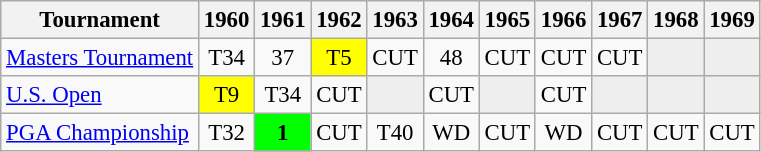<table class="wikitable" style="font-size:95%;text-align:center;">
<tr>
<th>Tournament</th>
<th>1960</th>
<th>1961</th>
<th>1962</th>
<th>1963</th>
<th>1964</th>
<th>1965</th>
<th>1966</th>
<th>1967</th>
<th>1968</th>
<th>1969</th>
</tr>
<tr>
<td align=left><a href='#'>Masters Tournament</a></td>
<td>T34</td>
<td>37</td>
<td style="background:yellow;">T5</td>
<td>CUT</td>
<td>48</td>
<td>CUT</td>
<td>CUT</td>
<td>CUT</td>
<td style="background:#eeeeee;"></td>
<td style="background:#eeeeee;"></td>
</tr>
<tr>
<td align=left><a href='#'>U.S. Open</a></td>
<td style="background:yellow;">T9</td>
<td>T34</td>
<td>CUT</td>
<td style="background:#eeeeee;"></td>
<td>CUT</td>
<td style="background:#eeeeee;"></td>
<td>CUT</td>
<td style="background:#eeeeee;"></td>
<td style="background:#eeeeee;"></td>
<td style="background:#eeeeee;"></td>
</tr>
<tr>
<td align=left><a href='#'>PGA Championship</a></td>
<td>T32</td>
<td style="background:lime;"><strong>1</strong></td>
<td>CUT</td>
<td>T40</td>
<td>WD</td>
<td>CUT</td>
<td>WD</td>
<td>CUT</td>
<td>CUT</td>
<td>CUT</td>
</tr>
</table>
